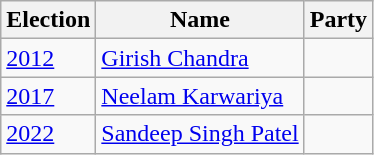<table class="wikitable sortable">
<tr>
<th>Election</th>
<th>Name</th>
<th colspan=2>Party</th>
</tr>
<tr>
<td><a href='#'>2012</a></td>
<td><a href='#'>Girish Chandra</a></td>
<td></td>
</tr>
<tr>
<td><a href='#'>2017</a></td>
<td><a href='#'>Neelam Karwariya</a></td>
<td></td>
</tr>
<tr>
<td><a href='#'>2022</a></td>
<td><a href='#'>Sandeep Singh Patel</a></td>
<td></td>
</tr>
</table>
